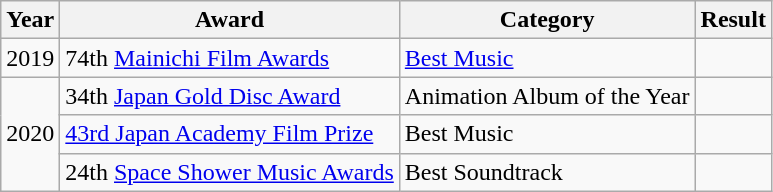<table class="wikitable">
<tr>
<th>Year</th>
<th>Award</th>
<th>Category</th>
<th>Result</th>
</tr>
<tr>
<td>2019</td>
<td>74th <a href='#'>Mainichi Film Awards</a></td>
<td><a href='#'>Best Music</a></td>
<td></td>
</tr>
<tr>
<td rowspan=3>2020</td>
<td>34th <a href='#'>Japan Gold Disc Award</a></td>
<td>Animation Album of the Year</td>
<td></td>
</tr>
<tr>
<td><a href='#'>43rd Japan Academy Film Prize</a></td>
<td>Best Music</td>
<td></td>
</tr>
<tr>
<td>24th <a href='#'>Space Shower Music Awards</a></td>
<td>Best Soundtrack</td>
<td></td>
</tr>
</table>
